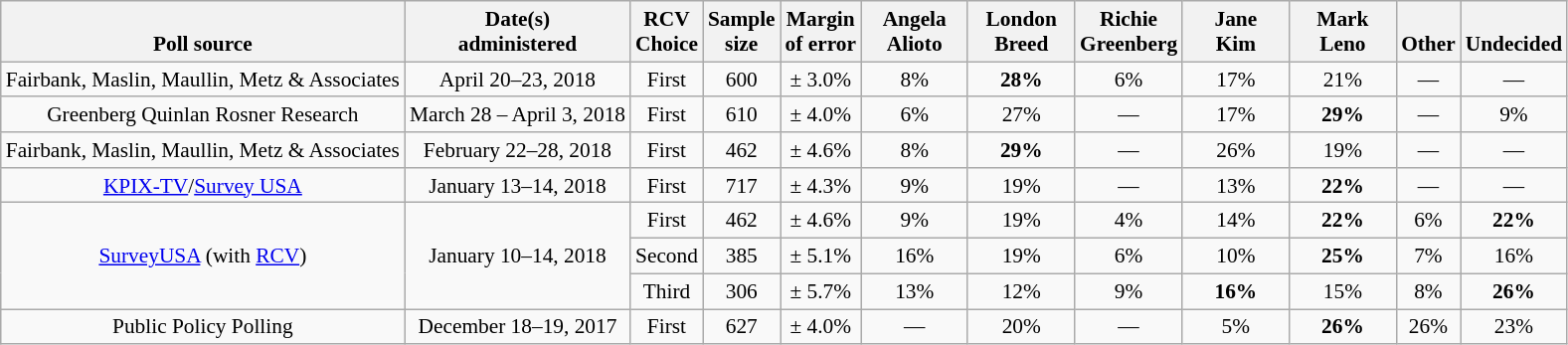<table class="wikitable" style="text-align:center;font-size:89%">
<tr valign= bottom>
<th>Poll source</th>
<th>Date(s)<br>administered</th>
<th>RCV<br>Choice</th>
<th>Sample<br>size</th>
<th>Margin<br>of error</th>
<th style="width:65px">Angela<br>Alioto</th>
<th style="width:65px">London<br>Breed</th>
<th style="width:65px">Richie<br>Greenberg</th>
<th style="width:65px">Jane<br>Kim</th>
<th style="width:65px">Mark<br>Leno</th>
<th>Other</th>
<th>Undecided</th>
</tr>
<tr>
<td>Fairbank, Maslin, Maullin, Metz & Associates</td>
<td>April 20–23, 2018</td>
<td>First</td>
<td>600</td>
<td>± 3.0%</td>
<td>8%</td>
<td><strong>28%</strong></td>
<td>6%</td>
<td>17%</td>
<td>21%</td>
<td>—</td>
<td>—</td>
</tr>
<tr>
<td>Greenberg Quinlan Rosner Research</td>
<td>March 28 – April 3, 2018</td>
<td>First</td>
<td>610</td>
<td>± 4.0%</td>
<td>6%</td>
<td>27%</td>
<td>—</td>
<td>17%</td>
<td><strong>29%</strong></td>
<td>—</td>
<td>9%</td>
</tr>
<tr>
<td>Fairbank, Maslin, Maullin, Metz & Associates</td>
<td>February 22–28, 2018</td>
<td>First</td>
<td>462</td>
<td>± 4.6%</td>
<td>8%</td>
<td><strong>29%</strong></td>
<td>—</td>
<td>26%</td>
<td>19%</td>
<td>—</td>
<td>—</td>
</tr>
<tr>
<td><a href='#'>KPIX-TV</a>/<a href='#'>Survey USA</a></td>
<td>January 13–14, 2018</td>
<td>First</td>
<td>717</td>
<td>± 4.3%</td>
<td>9%</td>
<td>19%</td>
<td>—</td>
<td>13%</td>
<td><strong>22%</strong></td>
<td>—</td>
<td>—</td>
</tr>
<tr>
<td rowspan=3><a href='#'>SurveyUSA</a> (with <a href='#'>RCV</a>)</td>
<td rowspan=3>January 10–14, 2018</td>
<td>First</td>
<td>462</td>
<td>± 4.6%</td>
<td>9%</td>
<td>19%</td>
<td>4%</td>
<td>14%</td>
<td><strong>22%</strong></td>
<td>6%</td>
<td><strong>22%</strong></td>
</tr>
<tr>
<td>Second</td>
<td>385</td>
<td>± 5.1%</td>
<td>16%</td>
<td>19%</td>
<td>6%</td>
<td>10%</td>
<td><strong>25%</strong></td>
<td>7%</td>
<td>16%</td>
</tr>
<tr>
<td>Third</td>
<td>306</td>
<td>± 5.7%</td>
<td>13%</td>
<td>12%</td>
<td>9%</td>
<td><strong>16%</strong></td>
<td>15%</td>
<td>8%</td>
<td><strong>26%</strong></td>
</tr>
<tr>
<td>Public Policy Polling</td>
<td>December 18–19, 2017</td>
<td>First</td>
<td>627</td>
<td>± 4.0%</td>
<td>—</td>
<td>20%</td>
<td>—</td>
<td>5%</td>
<td><strong>26%</strong></td>
<td>26%</td>
<td>23%</td>
</tr>
</table>
